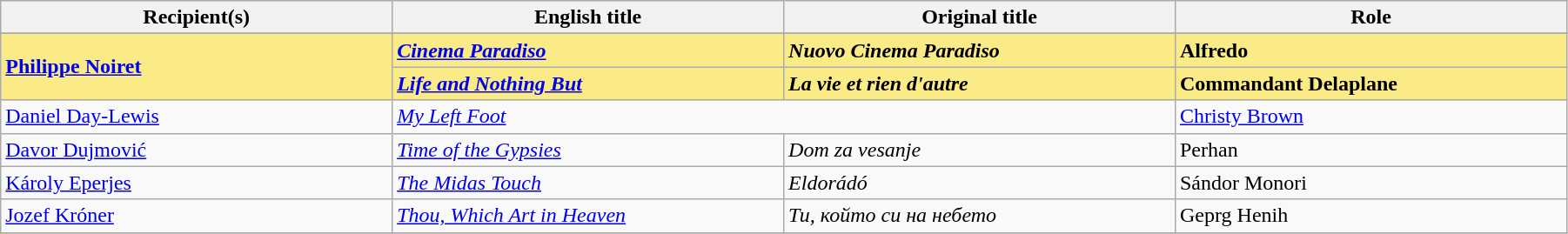<table class="sortable wikitable" width="95%" cellpadding="5">
<tr>
<th width="20%">Recipient(s)</th>
<th width="20%">English title</th>
<th width="20%">Original title</th>
<th width="20%">Role</th>
</tr>
<tr>
</tr>
<tr style="background:#FAEB86">
<td rowspan="2"><strong> <a href='#'>Philippe Noiret</a></strong></td>
<td><strong><em><a href='#'>Cinema Paradiso</a></em></strong></td>
<td><strong><em>Nuovo Cinema Paradiso</em></strong></td>
<td><strong>Alfredo</strong></td>
</tr>
<tr style="background:#FAEB86">
<td><strong><em><a href='#'>Life and Nothing But</a></em></strong></td>
<td><strong><em>La vie et rien d'autre</em></strong></td>
<td><strong>Commandant Delaplane</strong></td>
</tr>
<tr>
<td> <a href='#'>Daniel Day-Lewis</a></td>
<td colspan="2"><em><a href='#'>My Left Foot</a></em></td>
<td><a href='#'>Christy Brown</a></td>
</tr>
<tr>
<td> <a href='#'>Davor Dujmović</a></td>
<td><em><a href='#'>Time of the Gypsies</a></em></td>
<td><em>Dom za vesanje</em></td>
<td>Perhan</td>
</tr>
<tr>
<td> <a href='#'>Károly Eperjes</a></td>
<td><em><a href='#'>The Midas Touch</a></em></td>
<td><em>Eldorádó</em></td>
<td>Sándor Monori</td>
</tr>
<tr>
<td> <a href='#'>Jozef Króner</a></td>
<td><em><a href='#'>Thou, Which Art in Heaven</a></em></td>
<td><em>Ти, който си на небето</em></td>
<td>Geprg Henih</td>
</tr>
<tr>
</tr>
</table>
